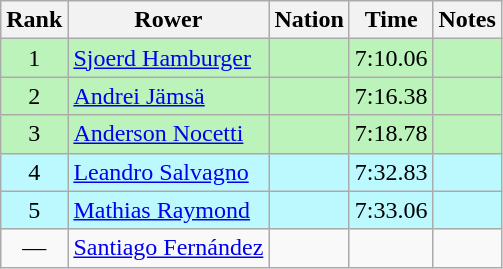<table class="wikitable sortable" style="text-align:center">
<tr>
<th>Rank</th>
<th>Rower</th>
<th>Nation</th>
<th>Time</th>
<th>Notes</th>
</tr>
<tr bgcolor=bbf3bb>
<td>1</td>
<td align=left><a href='#'>Sjoerd Hamburger</a></td>
<td align=left></td>
<td>7:10.06</td>
<td></td>
</tr>
<tr bgcolor=bbf3bb>
<td>2</td>
<td align=left><a href='#'>Andrei Jämsä</a></td>
<td align=left></td>
<td>7:16.38</td>
<td></td>
</tr>
<tr bgcolor=bbf3bb>
<td>3</td>
<td align=left><a href='#'>Anderson Nocetti</a></td>
<td align=left></td>
<td>7:18.78</td>
<td></td>
</tr>
<tr bgcolor=bbf9ff>
<td>4</td>
<td align=left><a href='#'>Leandro Salvagno</a></td>
<td align=left></td>
<td>7:32.83</td>
<td></td>
</tr>
<tr bgcolor=bbf9ff>
<td>5</td>
<td align=left><a href='#'>Mathias Raymond</a></td>
<td align=left></td>
<td>7:33.06</td>
<td></td>
</tr>
<tr>
<td data-sort-value=6>—</td>
<td align=left><a href='#'>Santiago Fernández</a></td>
<td align=left></td>
<td data-sort-value=9:99.99></td>
<td></td>
</tr>
</table>
